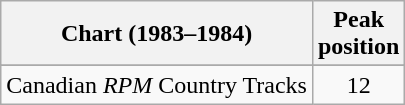<table class="wikitable sortable">
<tr>
<th align="left">Chart (1983–1984)</th>
<th align="center">Peak<br>position</th>
</tr>
<tr>
</tr>
<tr>
<td align="left">Canadian <em>RPM</em> Country Tracks</td>
<td align="center">12</td>
</tr>
</table>
